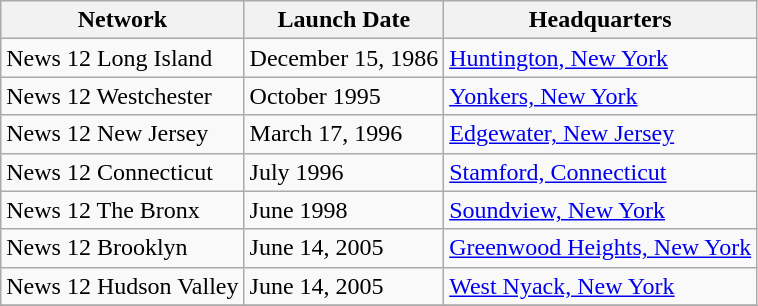<table class="wikitable sortable">
<tr>
<th>Network</th>
<th>Launch Date</th>
<th>Headquarters</th>
</tr>
<tr>
<td>News 12 Long Island</td>
<td>December 15, 1986</td>
<td><a href='#'>Huntington, New York</a></td>
</tr>
<tr>
<td>News 12 Westchester</td>
<td>October 1995</td>
<td><a href='#'>Yonkers, New York</a></td>
</tr>
<tr>
<td>News 12 New Jersey</td>
<td>March 17, 1996</td>
<td><a href='#'>Edgewater, New Jersey</a></td>
</tr>
<tr>
<td>News 12 Connecticut</td>
<td>July 1996</td>
<td><a href='#'>Stamford, Connecticut</a></td>
</tr>
<tr>
<td>News 12 The Bronx</td>
<td>June 1998</td>
<td><a href='#'>Soundview, New York</a></td>
</tr>
<tr>
<td>News 12 Brooklyn</td>
<td>June 14, 2005</td>
<td><a href='#'>Greenwood Heights, New York</a></td>
</tr>
<tr>
<td>News 12 Hudson Valley</td>
<td>June 14, 2005</td>
<td><a href='#'>West Nyack, New York</a></td>
</tr>
<tr>
</tr>
</table>
